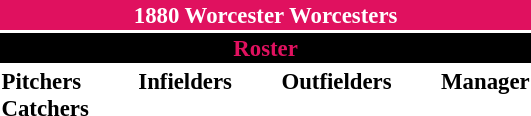<table class="toccolours" style="font-size: 95%;">
<tr>
<th colspan="10" style="background-color: #E0115F; color: white; text-align: center;">1880 Worcester Worcesters</th>
</tr>
<tr>
<td colspan="10" style="background-color: black; color: #E0115F; text-align: center;"><strong>Roster</strong></td>
</tr>
<tr>
<td valign="top"><strong>Pitchers</strong><br>

<strong>Catchers</strong>

</td>
<td width="25px"></td>
<td valign="top"><strong>Infielders</strong><br>




</td>
<td width="25px"></td>
<td valign="top"><strong>Outfielders</strong><br>







</td>
<td width="25px"></td>
<td valign="top"><strong>Manager</strong><br></td>
</tr>
</table>
